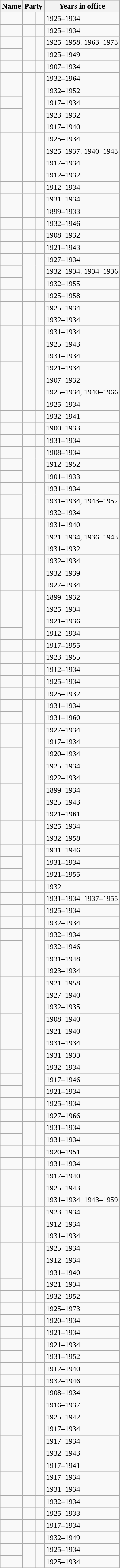<table class="wikitable sortable">
<tr>
<th>Name</th>
<th colspan=2>Party</th>
<th>Years in office</th>
</tr>
<tr>
<td></td>
<td> </td>
<td></td>
<td>1925–1934</td>
</tr>
<tr>
<td></td>
<td> </td>
<td></td>
<td>1925–1934</td>
</tr>
<tr>
<td></td>
<td rowspan="2" > </td>
<td rowspan="2"></td>
<td>1925–1958, 1963–1973</td>
</tr>
<tr>
<td></td>
<td>1925–1949</td>
</tr>
<tr>
<td></td>
<td> </td>
<td></td>
<td>1907–1934</td>
</tr>
<tr>
<td></td>
<td> </td>
<td></td>
<td>1932–1964</td>
</tr>
<tr>
<td></td>
<td rowspan="4" > </td>
<td rowspan="4"></td>
<td>1932–1952</td>
</tr>
<tr>
<td></td>
<td>1917–1934</td>
</tr>
<tr>
<td></td>
<td>1923–1932</td>
</tr>
<tr>
<td></td>
<td>1917–1940</td>
</tr>
<tr>
<td></td>
<td rowspan="2" > </td>
<td rowspan="2"></td>
<td>1925–1934</td>
</tr>
<tr>
<td></td>
<td>1925–1937, 1940–1943</td>
</tr>
<tr>
<td></td>
<td> </td>
<td></td>
<td>1917–1934</td>
</tr>
<tr>
<td></td>
<td> </td>
<td></td>
<td>1912–1932</td>
</tr>
<tr>
<td></td>
<td> </td>
<td></td>
<td>1912–1934</td>
</tr>
<tr>
<td></td>
<td> </td>
<td></td>
<td>1931–1934</td>
</tr>
<tr>
<td></td>
<td> </td>
<td></td>
<td>1899–1933</td>
</tr>
<tr>
<td></td>
<td> </td>
<td></td>
<td>1932–1946</td>
</tr>
<tr>
<td></td>
<td> </td>
<td></td>
<td>1908–1932</td>
</tr>
<tr>
<td></td>
<td> </td>
<td></td>
<td>1921–1943</td>
</tr>
<tr>
<td></td>
<td rowspan="3" > </td>
<td rowspan="3"></td>
<td>1927–1934</td>
</tr>
<tr>
<td></td>
<td>1932–1934, 1934–1936</td>
</tr>
<tr>
<td></td>
<td>1932–1955</td>
</tr>
<tr>
<td></td>
<td> </td>
<td></td>
<td>1925–1958</td>
</tr>
<tr>
<td></td>
<td> </td>
<td></td>
<td>1925–1934</td>
</tr>
<tr>
<td></td>
<td> </td>
<td></td>
<td>1932–1934</td>
</tr>
<tr>
<td></td>
<td rowspan="4" > </td>
<td rowspan="4"></td>
<td>1931–1934</td>
</tr>
<tr>
<td></td>
<td>1925–1943</td>
</tr>
<tr>
<td></td>
<td>1931–1934</td>
</tr>
<tr>
<td></td>
<td>1921–1934</td>
</tr>
<tr>
<td></td>
<td> </td>
<td></td>
<td>1907–1932</td>
</tr>
<tr>
<td></td>
<td rowspan="2" > </td>
<td rowspan="2"></td>
<td>1925–1934, 1940–1966</td>
</tr>
<tr>
<td></td>
<td>1925–1934</td>
</tr>
<tr>
<td></td>
<td> </td>
<td></td>
<td>1932–1941</td>
</tr>
<tr>
<td></td>
<td> </td>
<td></td>
<td>1900–1933</td>
</tr>
<tr>
<td></td>
<td> </td>
<td></td>
<td>1931–1934</td>
</tr>
<tr>
<td></td>
<td rowspan="3" > </td>
<td rowspan="3"></td>
<td>1908–1934</td>
</tr>
<tr>
<td></td>
<td>1912–1952</td>
</tr>
<tr>
<td></td>
<td>1901–1933</td>
</tr>
<tr>
<td></td>
<td rowspan="2" > </td>
<td rowspan="2"></td>
<td>1931–1934</td>
</tr>
<tr>
<td></td>
<td>1931–1934, 1943–1952</td>
</tr>
<tr>
<td></td>
<td> </td>
<td></td>
<td>1932–1934</td>
</tr>
<tr>
<td></td>
<td> </td>
<td></td>
<td>1931–1940</td>
</tr>
<tr>
<td></td>
<td> </td>
<td></td>
<td>1921–1934, 1936–1943</td>
</tr>
<tr>
<td></td>
<td> </td>
<td></td>
<td>1931–1932</td>
</tr>
<tr>
<td></td>
<td rowspan="3" > </td>
<td rowspan="3"></td>
<td>1932–1934</td>
</tr>
<tr>
<td></td>
<td>1932–1939</td>
</tr>
<tr>
<td></td>
<td>1927–1934</td>
</tr>
<tr>
<td></td>
<td rowspan="2" > </td>
<td rowspan="2"></td>
<td>1899–1932</td>
</tr>
<tr>
<td></td>
<td>1925–1934</td>
</tr>
<tr>
<td></td>
<td rowspan="2" > </td>
<td rowspan="2"></td>
<td>1921–1936</td>
</tr>
<tr>
<td></td>
<td>1912–1934</td>
</tr>
<tr>
<td></td>
<td> </td>
<td></td>
<td>1917–1955</td>
</tr>
<tr>
<td></td>
<td> </td>
<td></td>
<td>1923–1955</td>
</tr>
<tr>
<td></td>
<td> </td>
<td></td>
<td>1912–1934</td>
</tr>
<tr>
<td></td>
<td> </td>
<td></td>
<td>1925–1934</td>
</tr>
<tr>
<td></td>
<td> </td>
<td></td>
<td>1925–1932</td>
</tr>
<tr>
<td></td>
<td rowspan="2" > </td>
<td rowspan="2"></td>
<td>1931–1934</td>
</tr>
<tr>
<td></td>
<td>1931–1960</td>
</tr>
<tr>
<td></td>
<td rowspan="3" > </td>
<td rowspan="3"></td>
<td>1927–1934</td>
</tr>
<tr>
<td></td>
<td>1917–1934</td>
</tr>
<tr>
<td></td>
<td>1920–1934</td>
</tr>
<tr>
<td></td>
<td> </td>
<td></td>
<td>1925–1934</td>
</tr>
<tr>
<td></td>
<td rowspan="2" > </td>
<td rowspan="2"></td>
<td>1922–1934</td>
</tr>
<tr>
<td></td>
<td>1899–1934</td>
</tr>
<tr>
<td></td>
<td rowspan="2" > </td>
<td rowspan="2"></td>
<td>1925–1943</td>
</tr>
<tr>
<td></td>
<td>1921–1961</td>
</tr>
<tr>
<td></td>
<td> </td>
<td></td>
<td>1925–1934</td>
</tr>
<tr>
<td></td>
<td> </td>
<td></td>
<td>1932–1958</td>
</tr>
<tr>
<td></td>
<td rowspan="3" > </td>
<td rowspan="3"></td>
<td>1931–1946</td>
</tr>
<tr>
<td></td>
<td>1931–1934</td>
</tr>
<tr>
<td></td>
<td>1921–1955</td>
</tr>
<tr>
<td></td>
<td> </td>
<td></td>
<td>1932</td>
</tr>
<tr>
<td></td>
<td> </td>
<td></td>
<td>1931–1934, 1937–1955</td>
</tr>
<tr>
<td></td>
<td> </td>
<td></td>
<td>1925–1934</td>
</tr>
<tr>
<td></td>
<td> </td>
<td></td>
<td>1932–1934</td>
</tr>
<tr>
<td></td>
<td rowspan="2" > </td>
<td rowspan="2"></td>
<td>1932–1934</td>
</tr>
<tr>
<td></td>
<td>1932–1946</td>
</tr>
<tr>
<td></td>
<td> </td>
<td></td>
<td>1931–1948</td>
</tr>
<tr>
<td></td>
<td> </td>
<td></td>
<td>1923–1934</td>
</tr>
<tr>
<td></td>
<td> </td>
<td></td>
<td>1921–1958</td>
</tr>
<tr>
<td></td>
<td> </td>
<td></td>
<td>1927–1940</td>
</tr>
<tr>
<td></td>
<td rowspan="2" > </td>
<td rowspan="2"></td>
<td>1932–1935</td>
</tr>
<tr>
<td></td>
<td>1908–1940</td>
</tr>
<tr>
<td></td>
<td> </td>
<td></td>
<td>1921–1940</td>
</tr>
<tr>
<td></td>
<td rowspan="2" > </td>
<td rowspan="2"></td>
<td>1931–1934</td>
</tr>
<tr>
<td></td>
<td>1931–1933</td>
</tr>
<tr>
<td></td>
<td rowspan="3" > </td>
<td rowspan="3"></td>
<td>1932–1934</td>
</tr>
<tr>
<td></td>
<td>1917–1946</td>
</tr>
<tr>
<td></td>
<td>1921–1934</td>
</tr>
<tr>
<td></td>
<td> </td>
<td></td>
<td>1925–1934</td>
</tr>
<tr>
<td></td>
<td> </td>
<td></td>
<td>1927–1966</td>
</tr>
<tr>
<td></td>
<td rowspan="2" > </td>
<td rowspan="2"></td>
<td>1931–1934</td>
</tr>
<tr>
<td></td>
<td>1931–1934</td>
</tr>
<tr>
<td></td>
<td> </td>
<td></td>
<td>1920–1951</td>
</tr>
<tr>
<td></td>
<td> </td>
<td></td>
<td>1931–1934</td>
</tr>
<tr>
<td></td>
<td> </td>
<td></td>
<td>1917–1940</td>
</tr>
<tr>
<td></td>
<td> </td>
<td></td>
<td>1925–1943</td>
</tr>
<tr>
<td></td>
<td> </td>
<td></td>
<td>1931–1934, 1943–1959</td>
</tr>
<tr>
<td></td>
<td rowspan="2" > </td>
<td rowspan="2"></td>
<td>1923–1934</td>
</tr>
<tr>
<td></td>
<td>1912–1934</td>
</tr>
<tr>
<td></td>
<td> </td>
<td></td>
<td>1931–1934</td>
</tr>
<tr>
<td></td>
<td> </td>
<td></td>
<td>1925–1934</td>
</tr>
<tr>
<td></td>
<td> </td>
<td></td>
<td>1912–1934</td>
</tr>
<tr>
<td></td>
<td rowspan="2" > </td>
<td rowspan="2"></td>
<td>1931–1940</td>
</tr>
<tr>
<td></td>
<td>1921–1934</td>
</tr>
<tr>
<td></td>
<td> </td>
<td></td>
<td>1932–1952</td>
</tr>
<tr>
<td></td>
<td> </td>
<td></td>
<td>1925–1973</td>
</tr>
<tr>
<td></td>
<td> </td>
<td></td>
<td>1920–1934</td>
</tr>
<tr>
<td></td>
<td> </td>
<td></td>
<td>1921–1934</td>
</tr>
<tr>
<td></td>
<td rowspan="2" > </td>
<td rowspan="2"></td>
<td>1921–1934</td>
</tr>
<tr>
<td></td>
<td>1931–1952</td>
</tr>
<tr>
<td></td>
<td> </td>
<td></td>
<td>1912–1940</td>
</tr>
<tr>
<td></td>
<td> </td>
<td></td>
<td>1932–1946</td>
</tr>
<tr>
<td></td>
<td> </td>
<td></td>
<td>1908–1934</td>
</tr>
<tr>
<td></td>
<td> </td>
<td></td>
<td>1916–1937</td>
</tr>
<tr>
<td></td>
<td> </td>
<td></td>
<td>1925–1942</td>
</tr>
<tr>
<td></td>
<td rowspan="5" > </td>
<td rowspan="5"></td>
<td>1917–1934</td>
</tr>
<tr>
<td></td>
<td>1917–1934</td>
</tr>
<tr>
<td></td>
<td>1932–1943</td>
</tr>
<tr>
<td></td>
<td>1917–1941</td>
</tr>
<tr>
<td></td>
<td>1917–1934</td>
</tr>
<tr>
<td></td>
<td> </td>
<td></td>
<td>1931–1934</td>
</tr>
<tr>
<td></td>
<td> </td>
<td></td>
<td>1932–1934</td>
</tr>
<tr>
<td></td>
<td> </td>
<td></td>
<td>1925–1933</td>
</tr>
<tr>
<td></td>
<td> </td>
<td></td>
<td>1917–1934</td>
</tr>
<tr>
<td></td>
<td> </td>
<td></td>
<td>1932–1949</td>
</tr>
<tr>
<td></td>
<td rowspan="2" > </td>
<td rowspan="2"></td>
<td>1925–1934</td>
</tr>
<tr>
<td></td>
<td>1925–1934</td>
</tr>
</table>
